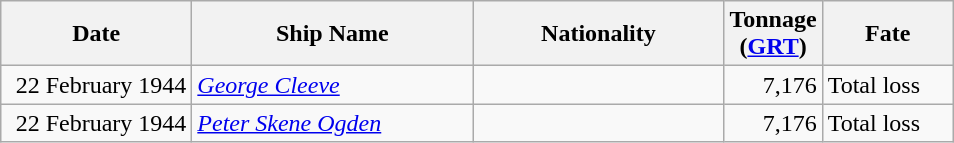<table class="wikitable sortable">
<tr>
<th width="120px">Date</th>
<th width="180px">Ship Name</th>
<th width="160px">Nationality</th>
<th width="25px">Tonnage<br>(<a href='#'>GRT</a>)</th>
<th width="80px">Fate</th>
</tr>
<tr>
<td align="right">22 February 1944</td>
<td align="left"><a href='#'><em>George Cleeve</em></a></td>
<td align="left"></td>
<td align="right">7,176</td>
<td align="left">Total loss</td>
</tr>
<tr>
<td align="right">22 February 1944</td>
<td align="left"><a href='#'><em>Peter Skene Ogden</em></a></td>
<td align="left"></td>
<td align="right">7,176</td>
<td align="left">Total loss</td>
</tr>
</table>
